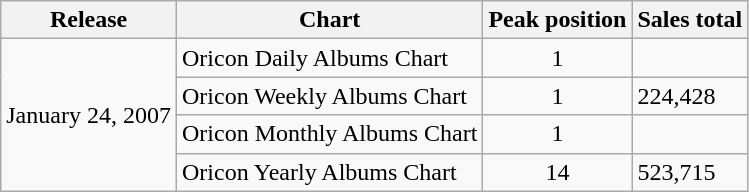<table class="wikitable">
<tr>
<th>Release</th>
<th>Chart</th>
<th>Peak position</th>
<th>Sales total</th>
</tr>
<tr>
<td rowspan="4">January 24, 2007</td>
<td>Oricon Daily Albums Chart</td>
<td align="center">1</td>
<td></td>
</tr>
<tr>
<td>Oricon Weekly Albums Chart</td>
<td align="center">1</td>
<td>224,428</td>
</tr>
<tr>
<td>Oricon Monthly Albums Chart</td>
<td align="center">1</td>
<td></td>
</tr>
<tr>
<td>Oricon Yearly Albums Chart</td>
<td align="center">14</td>
<td>523,715</td>
</tr>
</table>
